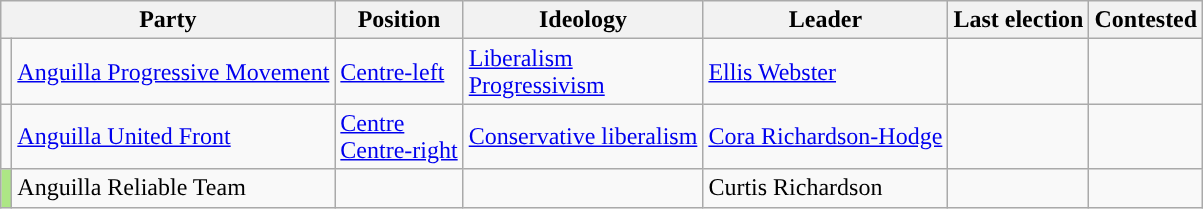<table class="wikitable sortable">
<tr>
<th colspan="2">Party</th>
<th>Position</th>
<th>Ideology</th>
<th>Leader</th>
<th>Last election</th>
<th>Contested</th>
</tr>
<tr>
<td></td>
<td><a href='#'>Anguilla Progressive Movement</a></td>
<td><a href='#'>Centre-left</a></td>
<td><a href='#'>Liberalism</a><br><a href='#'>Progressivism</a></td>
<td><a href='#'>Ellis Webster</a></td>
<td></td>
<td></td>
</tr>
<tr>
<td></td>
<td><a href='#'>Anguilla United Front</a></td>
<td><a href='#'>Centre</a><br><a href='#'>Centre-right</a></td>
<td><a href='#'>Conservative liberalism</a></td>
<td><a href='#'>Cora Richardson-Hodge</a></td>
<td></td>
<td></td>
</tr>
<tr>
<td bgcolor="#ade685"></td>
<td>Anguilla Reliable Team</td>
<td></td>
<td></td>
<td>Curtis Richardson</td>
<td></td>
<td></td>
</tr>
</table>
